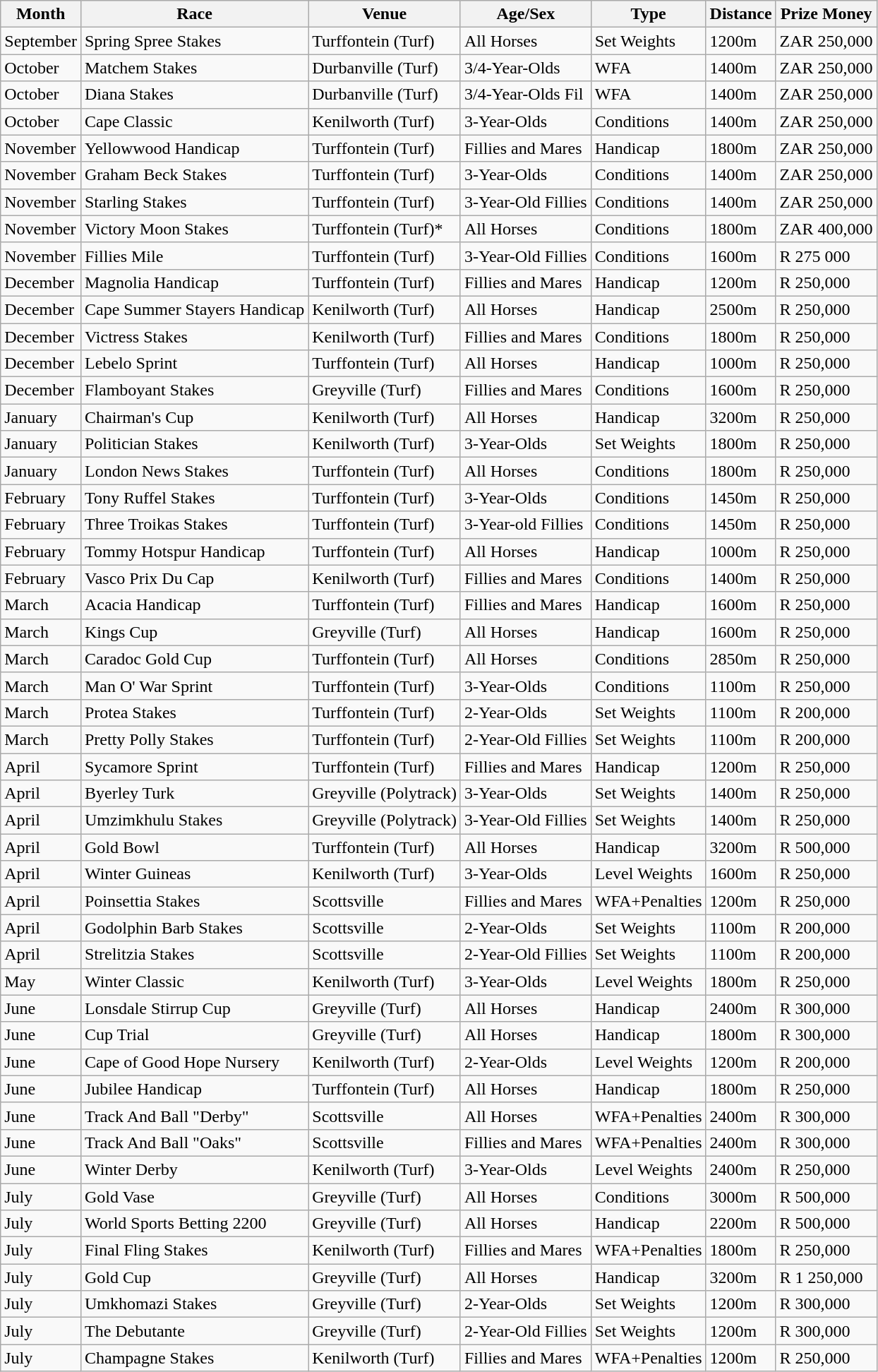<table class="wikitable">
<tr>
<th>Month</th>
<th>Race</th>
<th>Venue</th>
<th>Age/Sex</th>
<th>Type</th>
<th>Distance</th>
<th>Prize Money</th>
</tr>
<tr>
<td>September</td>
<td>Spring Spree Stakes</td>
<td>Turffontein (Turf)</td>
<td>All Horses</td>
<td>Set Weights</td>
<td>1200m</td>
<td>ZAR 250,000</td>
</tr>
<tr>
<td>October</td>
<td>Matchem Stakes</td>
<td>Durbanville (Turf)</td>
<td>3/4-Year-Olds</td>
<td>WFA</td>
<td>1400m</td>
<td>ZAR 250,000</td>
</tr>
<tr>
<td>October</td>
<td>Diana Stakes</td>
<td>Durbanville (Turf)</td>
<td>3/4-Year-Olds Fil</td>
<td>WFA</td>
<td>1400m</td>
<td>ZAR 250,000</td>
</tr>
<tr>
<td>October</td>
<td>Cape Classic</td>
<td>Kenilworth (Turf)</td>
<td>3-Year-Olds</td>
<td>Conditions</td>
<td>1400m</td>
<td>ZAR 250,000</td>
</tr>
<tr>
<td>November</td>
<td>Yellowwood Handicap</td>
<td>Turffontein (Turf)</td>
<td>Fillies and Mares</td>
<td>Handicap</td>
<td>1800m</td>
<td>ZAR 250,000</td>
</tr>
<tr>
<td>November</td>
<td>Graham Beck Stakes</td>
<td>Turffontein (Turf)</td>
<td>3-Year-Olds</td>
<td>Conditions</td>
<td>1400m</td>
<td>ZAR 250,000</td>
</tr>
<tr>
<td>November</td>
<td>Starling Stakes</td>
<td>Turffontein (Turf)</td>
<td>3-Year-Old Fillies</td>
<td>Conditions</td>
<td>1400m</td>
<td>ZAR 250,000</td>
</tr>
<tr>
<td>November</td>
<td>Victory Moon Stakes</td>
<td>Turffontein (Turf)*</td>
<td>All Horses</td>
<td>Conditions</td>
<td>1800m</td>
<td>ZAR 400,000</td>
</tr>
<tr>
<td>November</td>
<td>Fillies Mile</td>
<td>Turffontein (Turf)</td>
<td>3-Year-Old Fillies</td>
<td>Conditions</td>
<td>1600m</td>
<td>R 275 000</td>
</tr>
<tr>
<td>December</td>
<td>Magnolia Handicap</td>
<td>Turffontein (Turf)</td>
<td>Fillies and Mares</td>
<td>Handicap</td>
<td>1200m</td>
<td>R 250,000</td>
</tr>
<tr>
<td>December</td>
<td>Cape Summer Stayers Handicap</td>
<td>Kenilworth (Turf)</td>
<td>All Horses</td>
<td>Handicap</td>
<td>2500m</td>
<td>R 250,000</td>
</tr>
<tr>
<td>December</td>
<td>Victress Stakes</td>
<td>Kenilworth (Turf)</td>
<td>Fillies and Mares</td>
<td>Conditions</td>
<td>1800m</td>
<td>R 250,000</td>
</tr>
<tr>
<td>December</td>
<td>Lebelo Sprint</td>
<td>Turffontein (Turf)</td>
<td>All Horses</td>
<td>Handicap</td>
<td>1000m</td>
<td>R 250,000</td>
</tr>
<tr>
<td>December</td>
<td>Flamboyant Stakes</td>
<td>Greyville (Turf)</td>
<td>Fillies and Mares</td>
<td>Conditions</td>
<td>1600m</td>
<td>R 250,000</td>
</tr>
<tr>
<td>January</td>
<td>Chairman's Cup</td>
<td>Kenilworth (Turf)</td>
<td>All Horses</td>
<td>Handicap</td>
<td>3200m</td>
<td>R 250,000</td>
</tr>
<tr>
<td>January</td>
<td>Politician Stakes</td>
<td>Kenilworth (Turf)</td>
<td>3-Year-Olds</td>
<td>Set Weights</td>
<td>1800m</td>
<td>R 250,000</td>
</tr>
<tr>
<td>January</td>
<td>London News Stakes</td>
<td>Turffontein (Turf)</td>
<td>All Horses</td>
<td>Conditions</td>
<td>1800m</td>
<td>R 250,000</td>
</tr>
<tr>
<td>February</td>
<td>Tony Ruffel Stakes</td>
<td>Turffontein (Turf)</td>
<td>3-Year-Olds</td>
<td>Conditions</td>
<td>1450m</td>
<td>R 250,000</td>
</tr>
<tr>
<td>February</td>
<td>Three Troikas Stakes</td>
<td>Turffontein (Turf)</td>
<td>3-Year-old Fillies</td>
<td>Conditions</td>
<td>1450m</td>
<td>R 250,000</td>
</tr>
<tr>
<td>February</td>
<td>Tommy Hotspur Handicap</td>
<td>Turffontein (Turf)</td>
<td>All Horses</td>
<td>Handicap</td>
<td>1000m</td>
<td>R 250,000</td>
</tr>
<tr>
<td>February</td>
<td>Vasco Prix Du Cap</td>
<td>Kenilworth (Turf)</td>
<td>Fillies and Mares</td>
<td>Conditions</td>
<td>1400m</td>
<td>R 250,000</td>
</tr>
<tr>
<td>March</td>
<td>Acacia Handicap</td>
<td>Turffontein (Turf)</td>
<td>Fillies and Mares</td>
<td>Handicap</td>
<td>1600m</td>
<td>R 250,000</td>
</tr>
<tr>
<td>March</td>
<td>Kings Cup</td>
<td>Greyville (Turf)</td>
<td>All Horses</td>
<td>Handicap</td>
<td>1600m</td>
<td>R 250,000</td>
</tr>
<tr>
<td>March</td>
<td>Caradoc Gold Cup</td>
<td>Turffontein (Turf)</td>
<td>All Horses</td>
<td>Conditions</td>
<td>2850m</td>
<td>R 250,000</td>
</tr>
<tr>
<td>March</td>
<td>Man O' War Sprint</td>
<td>Turffontein (Turf)</td>
<td>3-Year-Olds</td>
<td>Conditions</td>
<td>1100m</td>
<td>R 250,000</td>
</tr>
<tr>
<td>March</td>
<td>Protea Stakes</td>
<td>Turffontein (Turf)</td>
<td>2-Year-Olds</td>
<td>Set Weights</td>
<td>1100m</td>
<td>R 200,000</td>
</tr>
<tr>
<td>March</td>
<td>Pretty Polly Stakes</td>
<td>Turffontein (Turf)</td>
<td>2-Year-Old Fillies</td>
<td>Set Weights</td>
<td>1100m</td>
<td>R 200,000</td>
</tr>
<tr>
<td>April</td>
<td>Sycamore Sprint</td>
<td>Turffontein (Turf)</td>
<td>Fillies and Mares</td>
<td>Handicap</td>
<td>1200m</td>
<td>R 250,000</td>
</tr>
<tr>
<td>April</td>
<td>Byerley Turk</td>
<td>Greyville (Polytrack)</td>
<td>3-Year-Olds</td>
<td>Set Weights</td>
<td>1400m</td>
<td>R 250,000</td>
</tr>
<tr>
<td>April</td>
<td>Umzimkhulu Stakes</td>
<td>Greyville (Polytrack)</td>
<td>3-Year-Old Fillies</td>
<td>Set Weights</td>
<td>1400m</td>
<td>R 250,000</td>
</tr>
<tr>
<td>April</td>
<td>Gold Bowl</td>
<td>Turffontein (Turf)</td>
<td>All Horses</td>
<td>Handicap</td>
<td>3200m</td>
<td>R 500,000</td>
</tr>
<tr>
<td>April</td>
<td>Winter Guineas</td>
<td>Kenilworth (Turf)</td>
<td>3-Year-Olds</td>
<td>Level Weights</td>
<td>1600m</td>
<td>R 250,000</td>
</tr>
<tr>
<td>April</td>
<td>Poinsettia Stakes</td>
<td>Scottsville</td>
<td>Fillies and Mares</td>
<td>WFA+Penalties</td>
<td>1200m</td>
<td>R 250,000</td>
</tr>
<tr>
<td>April</td>
<td>Godolphin Barb Stakes</td>
<td>Scottsville</td>
<td>2-Year-Olds</td>
<td>Set Weights</td>
<td>1100m</td>
<td>R 200,000</td>
</tr>
<tr>
<td>April</td>
<td>Strelitzia Stakes</td>
<td>Scottsville</td>
<td>2-Year-Old Fillies</td>
<td>Set Weights</td>
<td>1100m</td>
<td>R 200,000</td>
</tr>
<tr>
<td>May</td>
<td>Winter Classic</td>
<td>Kenilworth (Turf)</td>
<td>3-Year-Olds</td>
<td>Level Weights</td>
<td>1800m</td>
<td>R 250,000</td>
</tr>
<tr>
<td>June</td>
<td>Lonsdale Stirrup Cup</td>
<td>Greyville (Turf)</td>
<td>All Horses</td>
<td>Handicap</td>
<td>2400m</td>
<td>R 300,000</td>
</tr>
<tr>
<td>June</td>
<td>Cup Trial</td>
<td>Greyville (Turf)</td>
<td>All Horses</td>
<td>Handicap</td>
<td>1800m</td>
<td>R 300,000</td>
</tr>
<tr>
<td>June</td>
<td>Cape of Good Hope Nursery</td>
<td>Kenilworth (Turf)</td>
<td>2-Year-Olds</td>
<td>Level Weights</td>
<td>1200m</td>
<td>R 200,000</td>
</tr>
<tr>
<td>June</td>
<td>Jubilee Handicap</td>
<td>Turffontein (Turf)</td>
<td>All Horses</td>
<td>Handicap</td>
<td>1800m</td>
<td>R 250,000</td>
</tr>
<tr>
<td>June</td>
<td>Track And Ball "Derby"</td>
<td>Scottsville</td>
<td>All Horses</td>
<td>WFA+Penalties</td>
<td>2400m</td>
<td>R 300,000</td>
</tr>
<tr>
<td>June</td>
<td>Track And Ball "Oaks"</td>
<td>Scottsville</td>
<td>Fillies and Mares</td>
<td>WFA+Penalties</td>
<td>2400m</td>
<td>R 300,000</td>
</tr>
<tr>
<td>June</td>
<td>Winter Derby</td>
<td>Kenilworth (Turf)</td>
<td>3-Year-Olds</td>
<td>Level Weights</td>
<td>2400m</td>
<td>R 250,000</td>
</tr>
<tr>
<td>July</td>
<td>Gold Vase</td>
<td>Greyville (Turf)</td>
<td>All Horses</td>
<td>Conditions</td>
<td>3000m</td>
<td>R 500,000</td>
</tr>
<tr>
<td>July</td>
<td>World Sports Betting 2200</td>
<td>Greyville (Turf)</td>
<td>All Horses</td>
<td>Handicap</td>
<td>2200m</td>
<td>R 500,000</td>
</tr>
<tr>
<td>July</td>
<td>Final Fling Stakes</td>
<td>Kenilworth (Turf)</td>
<td>Fillies and Mares</td>
<td>WFA+Penalties</td>
<td>1800m</td>
<td>R 250,000</td>
</tr>
<tr>
<td>July</td>
<td>Gold Cup</td>
<td>Greyville (Turf)</td>
<td>All Horses</td>
<td>Handicap</td>
<td>3200m</td>
<td>R 1 250,000</td>
</tr>
<tr>
<td>July</td>
<td>Umkhomazi Stakes</td>
<td>Greyville (Turf)</td>
<td>2-Year-Olds</td>
<td>Set Weights</td>
<td>1200m</td>
<td>R 300,000</td>
</tr>
<tr>
<td>July</td>
<td>The Debutante</td>
<td>Greyville (Turf)</td>
<td>2-Year-Old Fillies</td>
<td>Set Weights</td>
<td>1200m</td>
<td>R 300,000</td>
</tr>
<tr>
<td>July</td>
<td>Champagne Stakes</td>
<td>Kenilworth (Turf)</td>
<td>Fillies and Mares</td>
<td>WFA+Penalties</td>
<td>1200m</td>
<td>R 250,000</td>
</tr>
</table>
